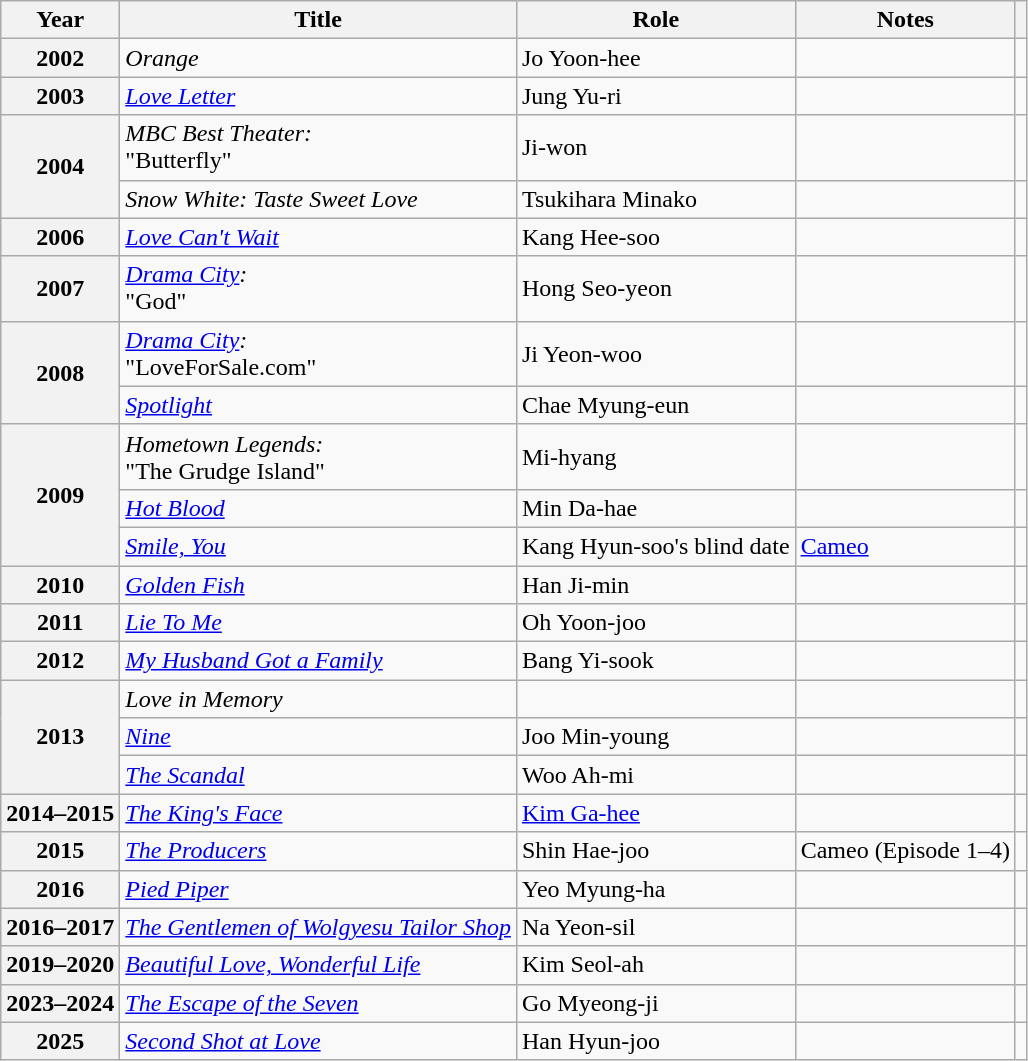<table class="wikitable plainrowheaders sortable">
<tr>
<th scope="col">Year</th>
<th scope="col">Title</th>
<th scope="col">Role</th>
<th scope="col" class="unsortable">Notes</th>
<th scope="col" class="unsortable"></th>
</tr>
<tr>
<th scope="row">2002</th>
<td><em>Orange</em></td>
<td>Jo Yoon-hee</td>
<td></td>
<td style="text-align:center"></td>
</tr>
<tr>
<th scope="row">2003</th>
<td><em><a href='#'>Love Letter</a></em></td>
<td>Jung Yu-ri</td>
<td></td>
<td style="text-align:center"></td>
</tr>
<tr>
<th scope="row" rowspan="2">2004</th>
<td><em>MBC Best Theater:</em><br>"Butterfly"</td>
<td>Ji-won</td>
<td></td>
<td style="text-align:center"></td>
</tr>
<tr>
<td><em>Snow White: Taste Sweet Love</em></td>
<td>Tsukihara Minako</td>
<td></td>
<td style="text-align:center"></td>
</tr>
<tr>
<th scope="row">2006</th>
<td><em><a href='#'>Love Can't Wait</a></em></td>
<td>Kang Hee-soo</td>
<td></td>
<td style="text-align:center"></td>
</tr>
<tr>
<th scope="row">2007</th>
<td><em><a href='#'>Drama City</a>:</em><br>"God"</td>
<td>Hong Seo-yeon</td>
<td></td>
<td style="text-align:center"></td>
</tr>
<tr>
<th scope="row" rowspan="2">2008</th>
<td><em><a href='#'>Drama City</a>:</em><br>"LoveForSale.com"</td>
<td>Ji Yeon-woo</td>
<td></td>
<td style="text-align:center"></td>
</tr>
<tr>
<td><em><a href='#'>Spotlight</a></em></td>
<td>Chae Myung-eun</td>
<td></td>
<td style="text-align:center"></td>
</tr>
<tr>
<th scope="row" rowspan="3">2009</th>
<td><em>Hometown Legends:</em><br>"The Grudge Island"</td>
<td>Mi-hyang</td>
<td></td>
<td style="text-align:center"></td>
</tr>
<tr>
<td><em><a href='#'>Hot Blood</a></em></td>
<td>Min Da-hae</td>
<td></td>
<td style="text-align:center"></td>
</tr>
<tr>
<td><em><a href='#'>Smile, You</a></em></td>
<td>Kang Hyun-soo's blind date</td>
<td><a href='#'>Cameo</a></td>
<td style="text-align:center"></td>
</tr>
<tr>
<th scope="row">2010</th>
<td><em><a href='#'>Golden Fish</a></em></td>
<td>Han Ji-min</td>
<td></td>
<td style="text-align:center"></td>
</tr>
<tr>
<th scope="row">2011</th>
<td><em><a href='#'>Lie To Me</a></em></td>
<td>Oh Yoon-joo</td>
<td></td>
<td style="text-align:center"></td>
</tr>
<tr>
<th scope="row">2012</th>
<td><em><a href='#'>My Husband Got a Family</a></em></td>
<td>Bang Yi-sook</td>
<td></td>
<td style="text-align:center"></td>
</tr>
<tr>
<th scope="row" rowspan="3">2013</th>
<td><em>Love in Memory</em></td>
<td></td>
<td></td>
<td style="text-align:center"></td>
</tr>
<tr>
<td><em><a href='#'>Nine</a></em></td>
<td>Joo Min-young</td>
<td></td>
<td style="text-align:center"></td>
</tr>
<tr>
<td><em><a href='#'>The Scandal</a></em></td>
<td>Woo Ah-mi</td>
<td></td>
<td style="text-align:center"></td>
</tr>
<tr>
<th scope="row">2014–2015</th>
<td><em><a href='#'>The King's Face</a></em></td>
<td><a href='#'>Kim Ga-hee</a></td>
<td></td>
<td style="text-align:center"></td>
</tr>
<tr>
<th scope="row">2015</th>
<td><em><a href='#'>The Producers</a></em></td>
<td>Shin Hae-joo</td>
<td>Cameo (Episode 1–4)</td>
<td style="text-align:center"></td>
</tr>
<tr>
<th scope="row">2016</th>
<td><em><a href='#'>Pied Piper</a></em></td>
<td>Yeo Myung-ha</td>
<td></td>
<td style="text-align:center"></td>
</tr>
<tr>
<th scope="row">2016–2017</th>
<td><em><a href='#'>The Gentlemen of Wolgyesu Tailor Shop</a></em></td>
<td>Na Yeon-sil</td>
<td></td>
<td style="text-align:center"></td>
</tr>
<tr>
<th scope="row">2019–2020</th>
<td><em><a href='#'>Beautiful Love, Wonderful Life</a></em></td>
<td>Kim Seol-ah</td>
<td></td>
<td style="text-align:center"></td>
</tr>
<tr>
<th scope="row">2023–2024</th>
<td><em><a href='#'>The Escape of the Seven</a></em></td>
<td>Go Myeong-ji</td>
<td></td>
<td style="text-align:center"></td>
</tr>
<tr>
<th scope="row">2025</th>
<td><em><a href='#'>Second Shot at Love</a></em></td>
<td>Han Hyun-joo</td>
<td></td>
<td style="text-align:center"></td>
</tr>
</table>
